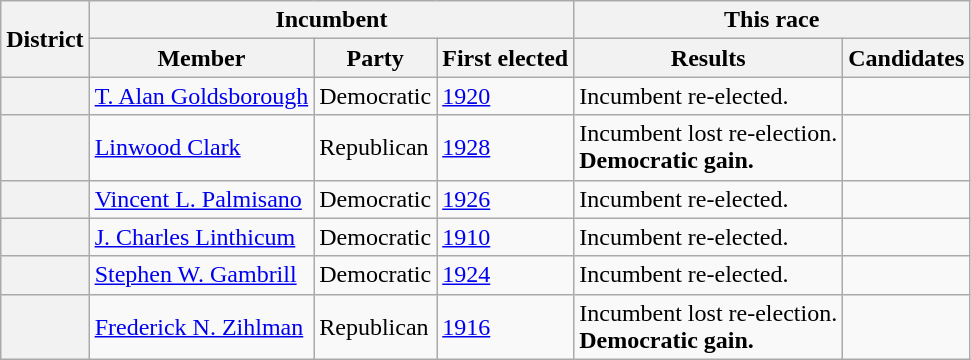<table class=wikitable>
<tr>
<th rowspan=2>District</th>
<th colspan=3>Incumbent</th>
<th colspan=2>This race</th>
</tr>
<tr>
<th>Member</th>
<th>Party</th>
<th>First elected</th>
<th>Results</th>
<th>Candidates</th>
</tr>
<tr>
<th></th>
<td><a href='#'>T. Alan Goldsborough</a></td>
<td>Democratic</td>
<td><a href='#'>1920</a></td>
<td>Incumbent re-elected.</td>
<td nowrap></td>
</tr>
<tr>
<th></th>
<td><a href='#'>Linwood Clark</a></td>
<td>Republican</td>
<td><a href='#'>1928</a></td>
<td>Incumbent lost re-election.<br><strong>Democratic gain.</strong></td>
<td nowrap></td>
</tr>
<tr>
<th></th>
<td><a href='#'>Vincent L. Palmisano</a></td>
<td>Democratic</td>
<td><a href='#'>1926</a></td>
<td>Incumbent re-elected.</td>
<td nowrap></td>
</tr>
<tr>
<th></th>
<td><a href='#'>J. Charles Linthicum</a></td>
<td>Democratic</td>
<td><a href='#'>1910</a></td>
<td>Incumbent re-elected.</td>
<td nowrap></td>
</tr>
<tr>
<th></th>
<td><a href='#'>Stephen W. Gambrill</a></td>
<td>Democratic</td>
<td><a href='#'>1924</a></td>
<td>Incumbent re-elected.</td>
<td nowrap></td>
</tr>
<tr>
<th></th>
<td><a href='#'>Frederick N. Zihlman</a></td>
<td>Republican</td>
<td><a href='#'>1916</a></td>
<td>Incumbent lost re-election.<br><strong>Democratic gain.</strong></td>
<td nowrap></td>
</tr>
</table>
